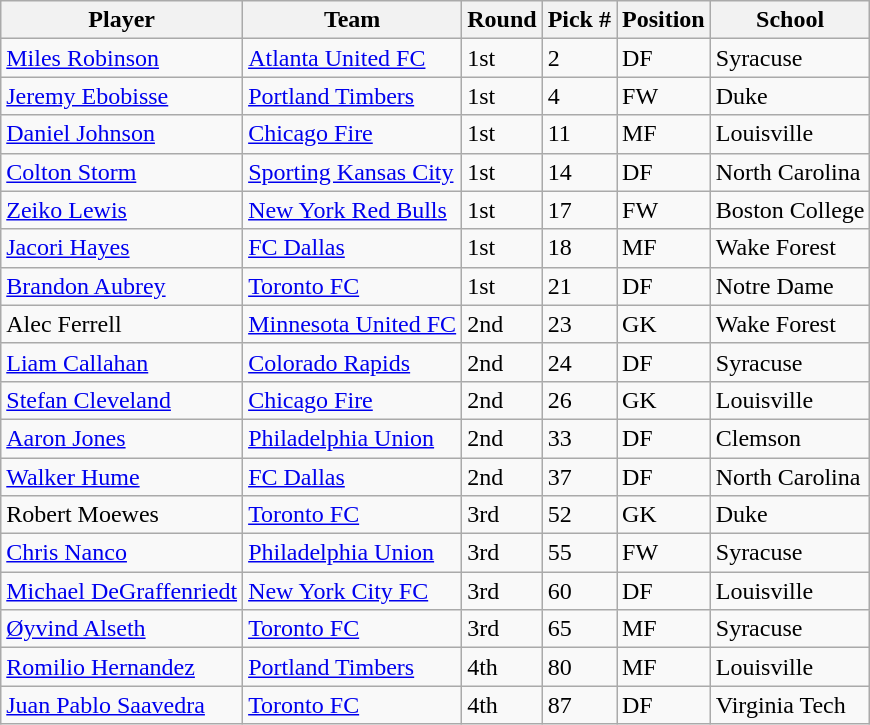<table class="wikitable">
<tr>
<th>Player</th>
<th>Team</th>
<th>Round</th>
<th>Pick #</th>
<th>Position</th>
<th>School</th>
</tr>
<tr>
<td> <a href='#'>Miles Robinson</a></td>
<td><a href='#'>Atlanta United FC</a></td>
<td>1st</td>
<td>2</td>
<td>DF</td>
<td>Syracuse</td>
</tr>
<tr>
<td> <a href='#'>Jeremy Ebobisse</a></td>
<td><a href='#'>Portland Timbers</a></td>
<td>1st</td>
<td>4</td>
<td>FW</td>
<td>Duke</td>
</tr>
<tr>
<td> <a href='#'>Daniel Johnson</a></td>
<td><a href='#'>Chicago Fire</a></td>
<td>1st</td>
<td>11</td>
<td>MF</td>
<td>Louisville</td>
</tr>
<tr>
<td> <a href='#'>Colton Storm</a></td>
<td><a href='#'>Sporting Kansas City</a></td>
<td>1st</td>
<td>14</td>
<td>DF</td>
<td>North Carolina</td>
</tr>
<tr>
<td> <a href='#'>Zeiko Lewis</a></td>
<td><a href='#'>New York Red Bulls</a></td>
<td>1st</td>
<td>17</td>
<td>FW</td>
<td>Boston College</td>
</tr>
<tr>
<td> <a href='#'>Jacori Hayes</a></td>
<td><a href='#'>FC Dallas</a></td>
<td>1st</td>
<td>18</td>
<td>MF</td>
<td>Wake Forest</td>
</tr>
<tr>
<td> <a href='#'>Brandon Aubrey</a></td>
<td><a href='#'>Toronto FC</a></td>
<td>1st</td>
<td>21</td>
<td>DF</td>
<td>Notre Dame</td>
</tr>
<tr>
<td> Alec Ferrell</td>
<td><a href='#'>Minnesota United FC</a></td>
<td>2nd</td>
<td>23</td>
<td>GK</td>
<td>Wake Forest</td>
</tr>
<tr>
<td> <a href='#'>Liam Callahan</a></td>
<td><a href='#'>Colorado Rapids</a></td>
<td>2nd</td>
<td>24</td>
<td>DF</td>
<td>Syracuse</td>
</tr>
<tr>
<td> <a href='#'>Stefan Cleveland</a></td>
<td><a href='#'>Chicago Fire</a></td>
<td>2nd</td>
<td>26</td>
<td>GK</td>
<td>Louisville</td>
</tr>
<tr>
<td> <a href='#'>Aaron Jones</a></td>
<td><a href='#'>Philadelphia Union</a></td>
<td>2nd</td>
<td>33</td>
<td>DF</td>
<td>Clemson</td>
</tr>
<tr>
<td> <a href='#'>Walker Hume</a></td>
<td><a href='#'>FC Dallas</a></td>
<td>2nd</td>
<td>37</td>
<td>DF</td>
<td>North Carolina</td>
</tr>
<tr>
<td> Robert Moewes</td>
<td><a href='#'>Toronto FC</a></td>
<td>3rd</td>
<td>52</td>
<td>GK</td>
<td>Duke</td>
</tr>
<tr>
<td> <a href='#'>Chris Nanco</a></td>
<td><a href='#'>Philadelphia Union</a></td>
<td>3rd</td>
<td>55</td>
<td>FW</td>
<td>Syracuse</td>
</tr>
<tr>
<td> <a href='#'>Michael DeGraffenriedt</a></td>
<td><a href='#'>New York City FC</a></td>
<td>3rd</td>
<td>60</td>
<td>DF</td>
<td>Louisville</td>
</tr>
<tr>
<td> <a href='#'>Øyvind Alseth</a></td>
<td><a href='#'>Toronto FC</a></td>
<td>3rd</td>
<td>65</td>
<td>MF</td>
<td>Syracuse</td>
</tr>
<tr>
<td> <a href='#'>Romilio Hernandez</a></td>
<td><a href='#'>Portland Timbers</a></td>
<td>4th</td>
<td>80</td>
<td>MF</td>
<td>Louisville</td>
</tr>
<tr>
<td> <a href='#'>Juan Pablo Saavedra</a></td>
<td><a href='#'>Toronto FC</a></td>
<td>4th</td>
<td>87</td>
<td>DF</td>
<td>Virginia Tech</td>
</tr>
</table>
